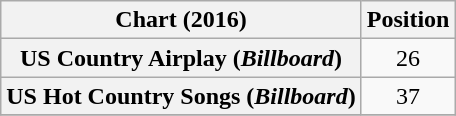<table class="wikitable sortable plainrowheaders" style="text-align:center">
<tr>
<th scope="col">Chart (2016)</th>
<th scope="col">Position</th>
</tr>
<tr>
<th scope="row">US Country Airplay (<em>Billboard</em>)</th>
<td>26</td>
</tr>
<tr>
<th scope="row">US Hot Country Songs (<em>Billboard</em>)</th>
<td>37</td>
</tr>
<tr>
</tr>
</table>
